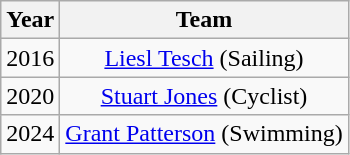<table class="wikitable" style="text-align:center">
<tr>
<th>Year</th>
<th>Team</th>
</tr>
<tr align="center">
<td>2016</td>
<td><a href='#'>Liesl Tesch</a> (Sailing)</td>
</tr>
<tr align="center">
<td>2020</td>
<td><a href='#'>Stuart Jones</a> (Cyclist) </td>
</tr>
<tr>
<td>2024</td>
<td><a href='#'>Grant Patterson</a> (Swimming)</td>
</tr>
</table>
